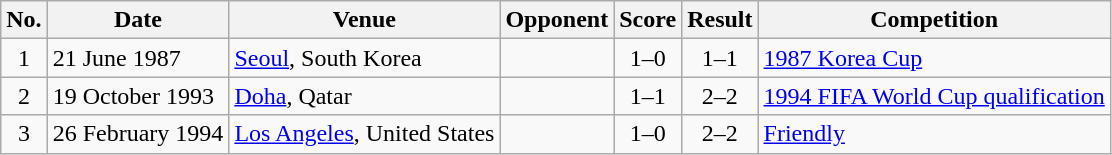<table class="wikitable sortable">
<tr>
<th>No.</th>
<th>Date</th>
<th>Venue</th>
<th>Opponent</th>
<th>Score</th>
<th>Result</th>
<th>Competition</th>
</tr>
<tr>
<td align="center">1</td>
<td>21 June 1987</td>
<td><a href='#'>Seoul</a>, South Korea</td>
<td></td>
<td align="center">1–0</td>
<td align=center>1–1 </td>
<td><a href='#'>1987 Korea Cup</a></td>
</tr>
<tr>
<td align="center">2</td>
<td>19 October 1993</td>
<td><a href='#'>Doha</a>, Qatar</td>
<td></td>
<td align="center">1–1</td>
<td align=center>2–2</td>
<td><a href='#'>1994 FIFA World Cup qualification</a></td>
</tr>
<tr>
<td align="center">3</td>
<td>26 February 1994</td>
<td><a href='#'>Los Angeles</a>, United States</td>
<td></td>
<td align="center">1–0</td>
<td align=center>2–2</td>
<td><a href='#'>Friendly</a></td>
</tr>
</table>
